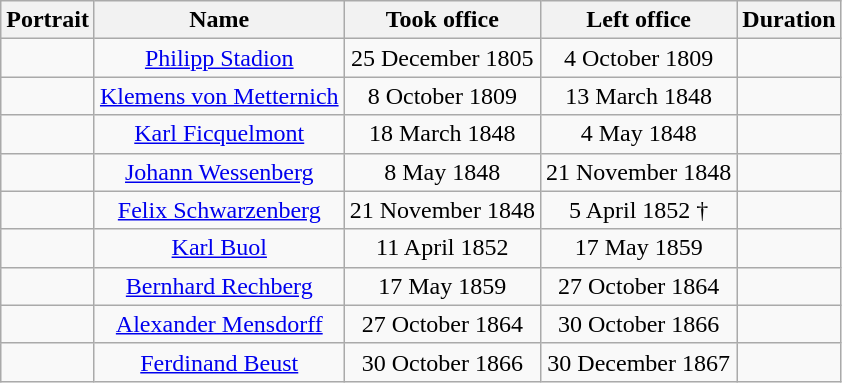<table class="wikitable" style="text-align:center">
<tr>
<th>Portrait</th>
<th>Name<br></th>
<th>Took office</th>
<th>Left office</th>
<th>Duration</th>
</tr>
<tr>
<td></td>
<td><a href='#'>Philipp Stadion</a><br></td>
<td>25 December 1805</td>
<td>4 October 1809</td>
<td></td>
</tr>
<tr>
<td></td>
<td><a href='#'>Klemens von Metternich</a><br></td>
<td>8 October 1809</td>
<td>13 March 1848</td>
<td></td>
</tr>
<tr>
<td></td>
<td><a href='#'>Karl Ficquelmont</a><br></td>
<td>18 March 1848</td>
<td>4 May 1848</td>
<td></td>
</tr>
<tr>
<td></td>
<td><a href='#'>Johann Wessenberg</a><br></td>
<td>8 May 1848</td>
<td>21 November 1848</td>
<td></td>
</tr>
<tr>
<td></td>
<td><a href='#'>Felix Schwarzenberg</a><br></td>
<td>21 November 1848</td>
<td>5 April 1852 †</td>
<td></td>
</tr>
<tr>
<td></td>
<td><a href='#'>Karl Buol</a><br></td>
<td>11 April 1852</td>
<td>17 May 1859</td>
<td></td>
</tr>
<tr>
<td></td>
<td><a href='#'>Bernhard Rechberg</a><br></td>
<td>17 May 1859</td>
<td>27 October 1864</td>
<td></td>
</tr>
<tr>
<td></td>
<td><a href='#'>Alexander Mensdorff</a><br></td>
<td>27 October 1864</td>
<td>30 October 1866</td>
<td></td>
</tr>
<tr>
<td></td>
<td><a href='#'>Ferdinand Beust</a><br></td>
<td>30 October 1866</td>
<td>30 December 1867</td>
<td></td>
</tr>
</table>
